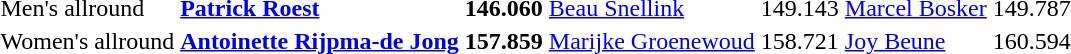<table>
<tr>
<td>Men's allround</td>
<td><strong><a href='#'>Patrick Roest</a></strong></td>
<td><strong>146.060</strong></td>
<td><a href='#'>Beau Snellink</a></td>
<td>149.143</td>
<td><a href='#'>Marcel Bosker</a></td>
<td>149.787</td>
</tr>
<tr>
<td>Women's allround</td>
<td><strong><a href='#'>Antoinette Rijpma-de Jong</a></strong></td>
<td><strong>157.859</strong></td>
<td><a href='#'>Marijke Groenewoud</a></td>
<td>158.721</td>
<td><a href='#'>Joy Beune</a></td>
<td>160.594</td>
</tr>
</table>
